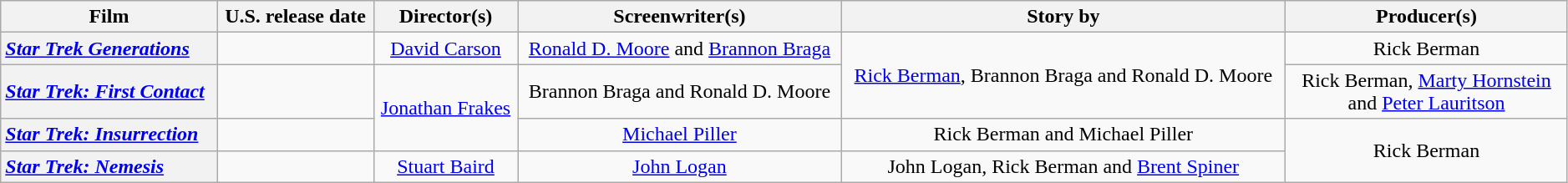<table class="wikitable plainrowheaders" style="text-align:center; width:99%;">
<tr>
<th>Film</th>
<th>U.S. release date</th>
<th>Director(s)</th>
<th>Screenwriter(s)</th>
<th>Story by</th>
<th width=18%>Producer(s)</th>
</tr>
<tr>
<th scope="row" style="text-align:left"><em><a href='#'>Star Trek Generations</a></em></th>
<td style="text-align:left;"></td>
<td><a href='#'>David Carson</a></td>
<td><a href='#'>Ronald D. Moore</a> and <a href='#'>Brannon Braga</a></td>
<td rowspan="2"><a href='#'>Rick Berman</a>, Brannon Braga and Ronald D. Moore</td>
<td>Rick Berman</td>
</tr>
<tr>
<th scope="row" style="text-align:left"><em><a href='#'>Star Trek: First Contact</a></em></th>
<td style="text-align:left;"></td>
<td rowspan="2"><a href='#'>Jonathan Frakes</a></td>
<td>Brannon Braga and Ronald D. Moore</td>
<td>Rick Berman, <a href='#'>Marty Hornstein</a> and <a href='#'>Peter Lauritson</a></td>
</tr>
<tr>
<th scope="row" style="text-align:left;"><em><a href='#'>Star Trek: Insurrection</a></em></th>
<td style="text-align:left;"></td>
<td><a href='#'>Michael Piller</a></td>
<td>Rick Berman and Michael Piller</td>
<td rowspan="2">Rick Berman</td>
</tr>
<tr>
<th scope="row" style="text-align:left"><em><a href='#'>Star Trek: Nemesis</a></em></th>
<td style="text-align:left;"></td>
<td><a href='#'>Stuart Baird</a></td>
<td><a href='#'>John Logan</a></td>
<td>John Logan, Rick Berman and <a href='#'>Brent Spiner</a></td>
</tr>
</table>
